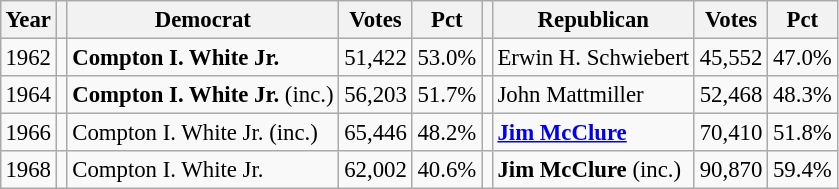<table class="wikitable" style="margin:0.5em ; font-size:95%">
<tr>
<th>Year</th>
<th></th>
<th>Democrat</th>
<th>Votes</th>
<th>Pct</th>
<th></th>
<th>Republican</th>
<th>Votes</th>
<th>Pct</th>
</tr>
<tr>
<td>1962</td>
<td></td>
<td><strong>Compton I. White Jr.</strong></td>
<td>51,422</td>
<td>53.0%</td>
<td></td>
<td>Erwin H. Schwiebert</td>
<td>45,552</td>
<td>47.0%</td>
</tr>
<tr>
<td>1964</td>
<td></td>
<td><strong>Compton I. White Jr.</strong> (inc.)</td>
<td>56,203</td>
<td>51.7%</td>
<td></td>
<td>John Mattmiller</td>
<td>52,468</td>
<td>48.3%</td>
</tr>
<tr>
<td>1966</td>
<td></td>
<td>Compton I. White Jr. (inc.)</td>
<td>65,446</td>
<td>48.2%</td>
<td></td>
<td><strong><a href='#'>Jim McClure</a></strong></td>
<td>70,410</td>
<td>51.8%</td>
</tr>
<tr>
<td>1968</td>
<td></td>
<td>Compton I. White Jr.</td>
<td>62,002</td>
<td>40.6%</td>
<td></td>
<td><strong>Jim McClure</strong> (inc.)</td>
<td>90,870</td>
<td>59.4%</td>
</tr>
</table>
